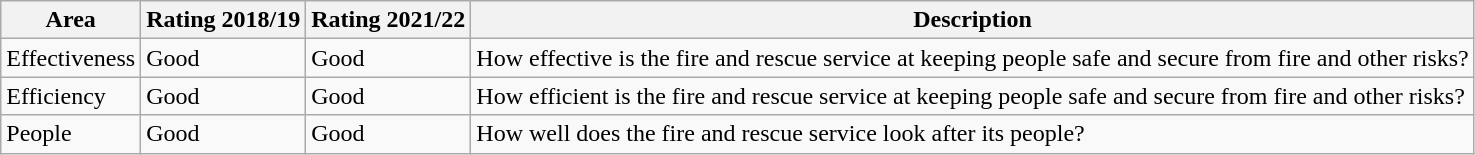<table class="wikitable">
<tr>
<th>Area</th>
<th>Rating 2018/19</th>
<th>Rating 2021/22</th>
<th>Description</th>
</tr>
<tr>
<td>Effectiveness</td>
<td>Good</td>
<td>Good</td>
<td>How effective is the fire and rescue service at keeping people safe and secure from fire and other risks?</td>
</tr>
<tr>
<td>Efficiency</td>
<td>Good</td>
<td>Good</td>
<td>How efficient is the fire and rescue service at keeping people safe and secure from fire and other risks?</td>
</tr>
<tr>
<td>People</td>
<td>Good</td>
<td>Good</td>
<td>How well does the fire and rescue service look after its people?</td>
</tr>
</table>
